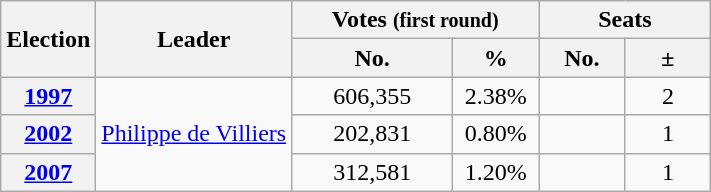<table class=wikitable style="text-align:center">
<tr>
<th rowspan=2>Election</th>
<th rowspan=2>Leader</th>
<th colspan=2>Votes <small>(first round)</small></th>
<th colspan=2>Seats</th>
</tr>
<tr>
<th style="width:100px">No.</th>
<th style="width:50px">%</th>
<th style="width:50px">No.</th>
<th style="width:50px">±</th>
</tr>
<tr>
<th><a href='#'>1997</a></th>
<td rowspan="3"><a href='#'>Philippe de Villiers</a></td>
<td>606,355</td>
<td>2.38%</td>
<td style="text-align:right;"></td>
<td> 2</td>
</tr>
<tr>
<th><a href='#'>2002</a></th>
<td>202,831</td>
<td>0.80%</td>
<td style="text-align:right;"></td>
<td> 1</td>
</tr>
<tr>
<th><a href='#'>2007</a></th>
<td>312,581</td>
<td>1.20%</td>
<td style="text-align:right;"></td>
<td> 1</td>
</tr>
</table>
